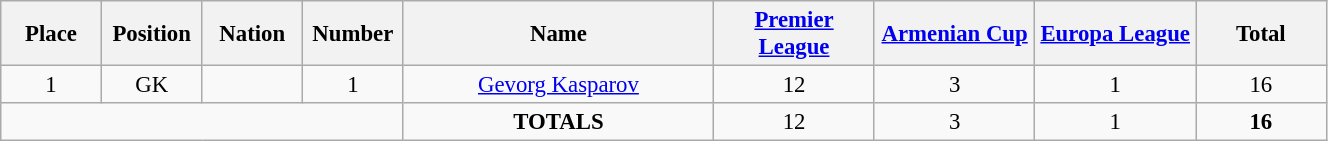<table class="wikitable" style="font-size: 95%; text-align: center;">
<tr>
<th width=60>Place</th>
<th width=60>Position</th>
<th width=60>Nation</th>
<th width=60>Number</th>
<th width=200>Name</th>
<th width=100><a href='#'>Premier League</a></th>
<th width=100><a href='#'>Armenian Cup</a></th>
<th width=100><a href='#'>Europa League</a></th>
<th width=80><strong>Total</strong></th>
</tr>
<tr>
<td>1</td>
<td>GK</td>
<td></td>
<td>1</td>
<td><a href='#'>Gevorg Kasparov</a></td>
<td>12</td>
<td>3</td>
<td>1</td>
<td>16</td>
</tr>
<tr>
<td colspan="4"></td>
<td><strong>TOTALS</strong></td>
<td>12</td>
<td>3</td>
<td>1</td>
<td><strong>16</strong></td>
</tr>
</table>
